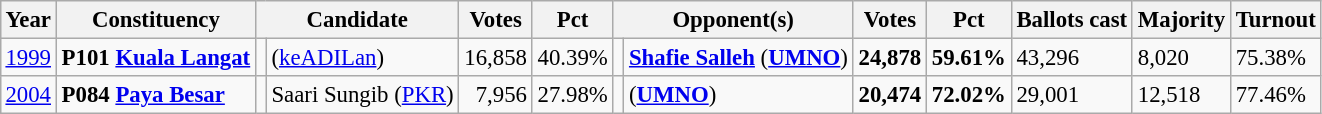<table class="wikitable" style="margin:0.5em ; font-size:95%">
<tr>
<th>Year</th>
<th>Constituency</th>
<th colspan=2>Candidate</th>
<th>Votes</th>
<th>Pct</th>
<th colspan=2>Opponent(s)</th>
<th>Votes</th>
<th>Pct</th>
<th>Ballots cast</th>
<th>Majority</th>
<th>Turnout</th>
</tr>
<tr>
<td><a href='#'>1999</a></td>
<td><strong>P101 <a href='#'>Kuala Langat</a></strong></td>
<td></td>
<td> (<a href='#'>keADILan</a>)</td>
<td align="right">16,858</td>
<td>40.39%</td>
<td></td>
<td><strong><a href='#'>Shafie Salleh</a></strong> (<a href='#'><strong>UMNO</strong></a>)</td>
<td align="right"><strong>24,878</strong></td>
<td><strong>59.61%</strong></td>
<td>43,296</td>
<td>8,020</td>
<td>75.38%</td>
</tr>
<tr>
<td><a href='#'>2004</a></td>
<td><strong>P084 <a href='#'>Paya Besar</a></strong></td>
<td></td>
<td>Saari Sungib (<a href='#'>PKR</a>)</td>
<td style="text-align:right;">7,956</td>
<td>27.98%</td>
<td></td>
<td> (<a href='#'><strong>UMNO</strong></a>)</td>
<td style="text-align:right;"><strong>20,474</strong></td>
<td><strong>72.02%</strong></td>
<td>29,001</td>
<td>12,518</td>
<td>77.46%</td>
</tr>
</table>
